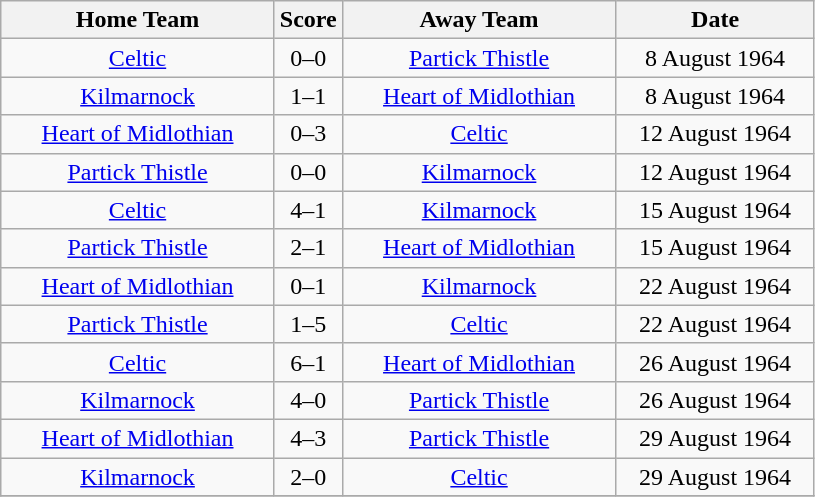<table class="wikitable" style="text-align:center;">
<tr>
<th width=175>Home Team</th>
<th width=20>Score</th>
<th width=175>Away Team</th>
<th width= 125>Date</th>
</tr>
<tr>
<td><a href='#'>Celtic</a></td>
<td>0–0</td>
<td><a href='#'>Partick Thistle</a></td>
<td>8 August 1964</td>
</tr>
<tr>
<td><a href='#'>Kilmarnock</a></td>
<td>1–1</td>
<td><a href='#'>Heart of Midlothian</a></td>
<td>8 August 1964</td>
</tr>
<tr>
<td><a href='#'>Heart of Midlothian</a></td>
<td>0–3</td>
<td><a href='#'>Celtic</a></td>
<td>12 August 1964</td>
</tr>
<tr>
<td><a href='#'>Partick Thistle</a></td>
<td>0–0</td>
<td><a href='#'>Kilmarnock</a></td>
<td>12 August 1964</td>
</tr>
<tr>
<td><a href='#'>Celtic</a></td>
<td>4–1</td>
<td><a href='#'>Kilmarnock</a></td>
<td>15 August 1964</td>
</tr>
<tr>
<td><a href='#'>Partick Thistle</a></td>
<td>2–1</td>
<td><a href='#'>Heart of Midlothian</a></td>
<td>15 August 1964</td>
</tr>
<tr>
<td><a href='#'>Heart of Midlothian</a></td>
<td>0–1</td>
<td><a href='#'>Kilmarnock</a></td>
<td>22 August 1964</td>
</tr>
<tr>
<td><a href='#'>Partick Thistle</a></td>
<td>1–5</td>
<td><a href='#'>Celtic</a></td>
<td>22 August 1964</td>
</tr>
<tr>
<td><a href='#'>Celtic</a></td>
<td>6–1</td>
<td><a href='#'>Heart of Midlothian</a></td>
<td>26 August 1964</td>
</tr>
<tr>
<td><a href='#'>Kilmarnock</a></td>
<td>4–0</td>
<td><a href='#'>Partick Thistle</a></td>
<td>26 August 1964</td>
</tr>
<tr>
<td><a href='#'>Heart of Midlothian</a></td>
<td>4–3</td>
<td><a href='#'>Partick Thistle</a></td>
<td>29 August 1964</td>
</tr>
<tr>
<td><a href='#'>Kilmarnock</a></td>
<td>2–0</td>
<td><a href='#'>Celtic</a></td>
<td>29 August 1964</td>
</tr>
<tr>
</tr>
</table>
